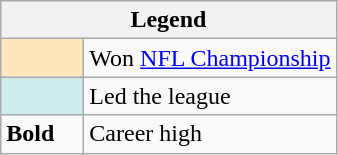<table class="wikitable">
<tr>
<th colspan="2">Legend</th>
</tr>
<tr>
<td style="background:#ffe6bd; width:3em;"></td>
<td>Won <a href='#'>NFL Championship</a></td>
</tr>
<tr>
<td style="background:#cfecec; width:3em;"></td>
<td>Led the league</td>
</tr>
<tr>
<td><strong>Bold</strong></td>
<td>Career high</td>
</tr>
</table>
